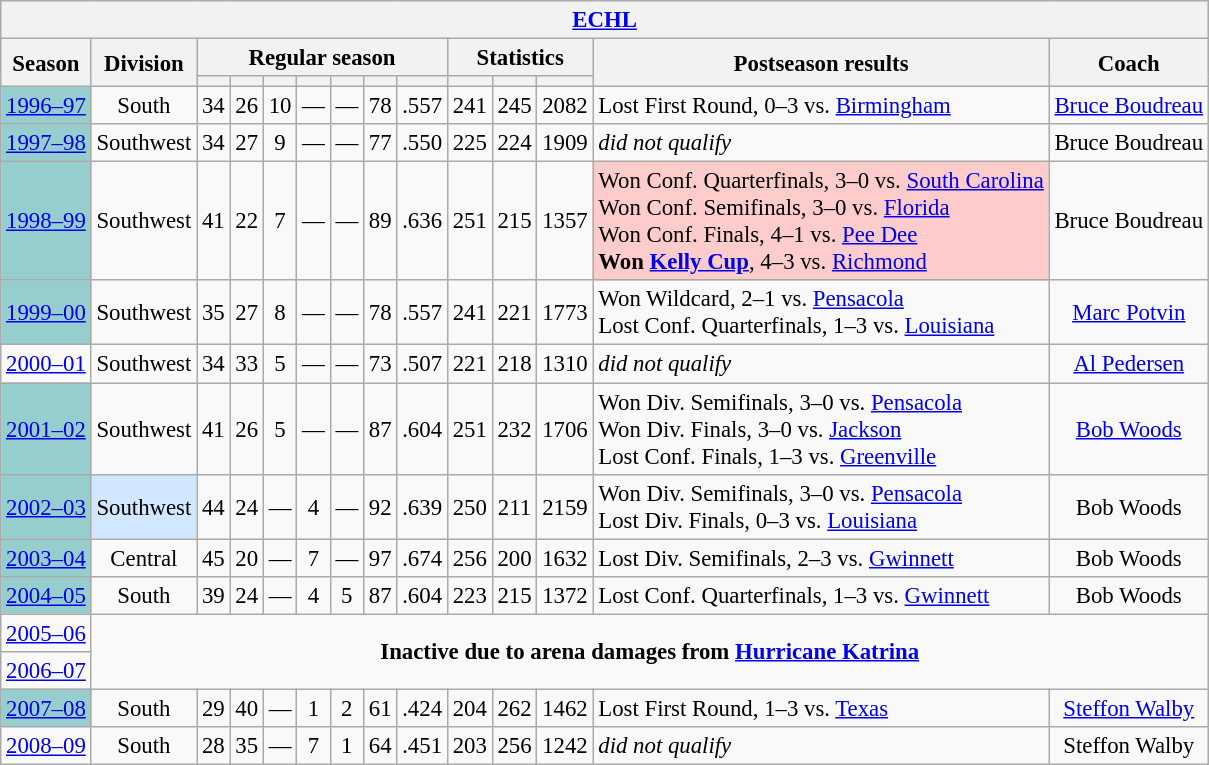<table class="wikitable" style="font-size:95%; text-align:center">
<tr>
<th colspan="14"><a href='#'>ECHL</a></th>
</tr>
<tr>
<th rowspan="2">Season</th>
<th rowspan="2">Division</th>
<th colspan="7">Regular season</th>
<th colspan="3">Statistics</th>
<th rowspan="2">Postseason results</th>
<th rowspan="2">Coach</th>
</tr>
<tr>
<th></th>
<th></th>
<th></th>
<th></th>
<th></th>
<th></th>
<th></th>
<th></th>
<th></th>
<th></th>
</tr>
<tr>
<td bgcolor="#96CDCD"><a href='#'>1996–97</a></td>
<td>South</td>
<td>34</td>
<td>26</td>
<td>10</td>
<td>—</td>
<td>—</td>
<td>78</td>
<td>.557</td>
<td>241</td>
<td>245</td>
<td>2082</td>
<td align=left>Lost First Round, 0–3 vs. <a href='#'>Birmingham</a></td>
<td><a href='#'>Bruce Boudreau</a></td>
</tr>
<tr>
<td bgcolor="#96CDCD"><a href='#'>1997–98</a></td>
<td>Southwest</td>
<td>34</td>
<td>27</td>
<td>9</td>
<td>—</td>
<td>—</td>
<td>77</td>
<td>.550</td>
<td>225</td>
<td>224</td>
<td>1909</td>
<td align=left><em>did not qualify</em></td>
<td>Bruce Boudreau</td>
</tr>
<tr>
<td bgcolor="#96CDCD"><a href='#'>1998–99</a></td>
<td>Southwest</td>
<td>41</td>
<td>22</td>
<td>7</td>
<td>—</td>
<td>—</td>
<td>89</td>
<td>.636</td>
<td>251</td>
<td>215</td>
<td>1357</td>
<td align=left bgcolor="#FFCCCC">Won Conf. Quarterfinals, 3–0 vs. <a href='#'>South Carolina</a><br>Won Conf. Semifinals, 3–0 vs. <a href='#'>Florida</a><br>Won Conf. Finals, 4–1 vs. <a href='#'>Pee Dee</a><br><strong>Won <a href='#'>Kelly Cup</a></strong>, 4–3 vs. <a href='#'>Richmond</a></td>
<td>Bruce Boudreau</td>
</tr>
<tr>
<td bgcolor="#96CDCD"><a href='#'>1999–00</a></td>
<td>Southwest</td>
<td>35</td>
<td>27</td>
<td>8</td>
<td>—</td>
<td>—</td>
<td>78</td>
<td>.557</td>
<td>241</td>
<td>221</td>
<td>1773</td>
<td align=left>Won Wildcard, 2–1 vs. <a href='#'>Pensacola</a><br>Lost Conf. Quarterfinals, 1–3 vs. <a href='#'>Louisiana</a></td>
<td><a href='#'>Marc Potvin</a></td>
</tr>
<tr>
<td><a href='#'>2000–01</a></td>
<td>Southwest</td>
<td>34</td>
<td>33</td>
<td>5</td>
<td>—</td>
<td>—</td>
<td>73</td>
<td>.507</td>
<td>221</td>
<td>218</td>
<td>1310</td>
<td align=left><em>did not qualify</em></td>
<td><a href='#'>Al Pedersen</a></td>
</tr>
<tr>
<td bgcolor="#96CDCD"><a href='#'>2001–02</a></td>
<td>Southwest</td>
<td>41</td>
<td>26</td>
<td>5</td>
<td>—</td>
<td>—</td>
<td>87</td>
<td>.604</td>
<td>251</td>
<td>232</td>
<td>1706</td>
<td align=left>Won Div. Semifinals, 3–0 vs. <a href='#'>Pensacola</a><br>Won Div. Finals, 3–0 vs. <a href='#'>Jackson</a><br>Lost Conf. Finals, 1–3 vs. <a href='#'>Greenville</a></td>
<td><a href='#'>Bob Woods</a></td>
</tr>
<tr>
<td bgcolor="#96CDCD"><a href='#'>2002–03</a></td>
<td bgcolor="#D0E7FF">Southwest</td>
<td>44</td>
<td>24</td>
<td>—</td>
<td>4</td>
<td>—</td>
<td>92</td>
<td>.639</td>
<td>250</td>
<td>211</td>
<td>2159</td>
<td align=left>Won Div. Semifinals, 3–0 vs. <a href='#'>Pensacola</a><br>Lost Div. Finals, 0–3 vs. <a href='#'>Louisiana</a></td>
<td>Bob Woods</td>
</tr>
<tr>
<td bgcolor="#96CDCD"><a href='#'>2003–04</a></td>
<td>Central</td>
<td>45</td>
<td>20</td>
<td>—</td>
<td>7</td>
<td>—</td>
<td>97</td>
<td>.674</td>
<td>256</td>
<td>200</td>
<td>1632</td>
<td align=left>Lost Div. Semifinals, 2–3 vs. <a href='#'>Gwinnett</a></td>
<td>Bob Woods</td>
</tr>
<tr>
<td bgcolor="#96CDCD"><a href='#'>2004–05</a></td>
<td>South</td>
<td>39</td>
<td>24</td>
<td>—</td>
<td>4</td>
<td>5</td>
<td>87</td>
<td>.604</td>
<td>223</td>
<td>215</td>
<td>1372</td>
<td align=left>Lost Conf. Quarterfinals, 1–3 vs. <a href='#'>Gwinnett</a></td>
<td>Bob Woods</td>
</tr>
<tr>
<td><a href='#'>2005–06</a></td>
<td rowspan="2" colspan="13" valign="middle"><strong>Inactive due to arena damages from <a href='#'>Hurricane Katrina</a></strong></td>
</tr>
<tr>
<td><a href='#'>2006–07</a></td>
</tr>
<tr>
<td bgcolor="#96CDCD"><a href='#'>2007–08</a></td>
<td>South</td>
<td>29</td>
<td>40</td>
<td>—</td>
<td>1</td>
<td>2</td>
<td>61</td>
<td>.424</td>
<td>204</td>
<td>262</td>
<td>1462</td>
<td align=left>Lost First Round, 1–3 vs. <a href='#'>Texas</a></td>
<td><a href='#'>Steffon Walby</a></td>
</tr>
<tr>
<td><a href='#'>2008–09</a></td>
<td>South</td>
<td>28</td>
<td>35</td>
<td>—</td>
<td>7</td>
<td>1</td>
<td>64</td>
<td>.451</td>
<td>203</td>
<td>256</td>
<td>1242</td>
<td align=left><em>did not qualify</em></td>
<td>Steffon Walby</td>
</tr>
</table>
